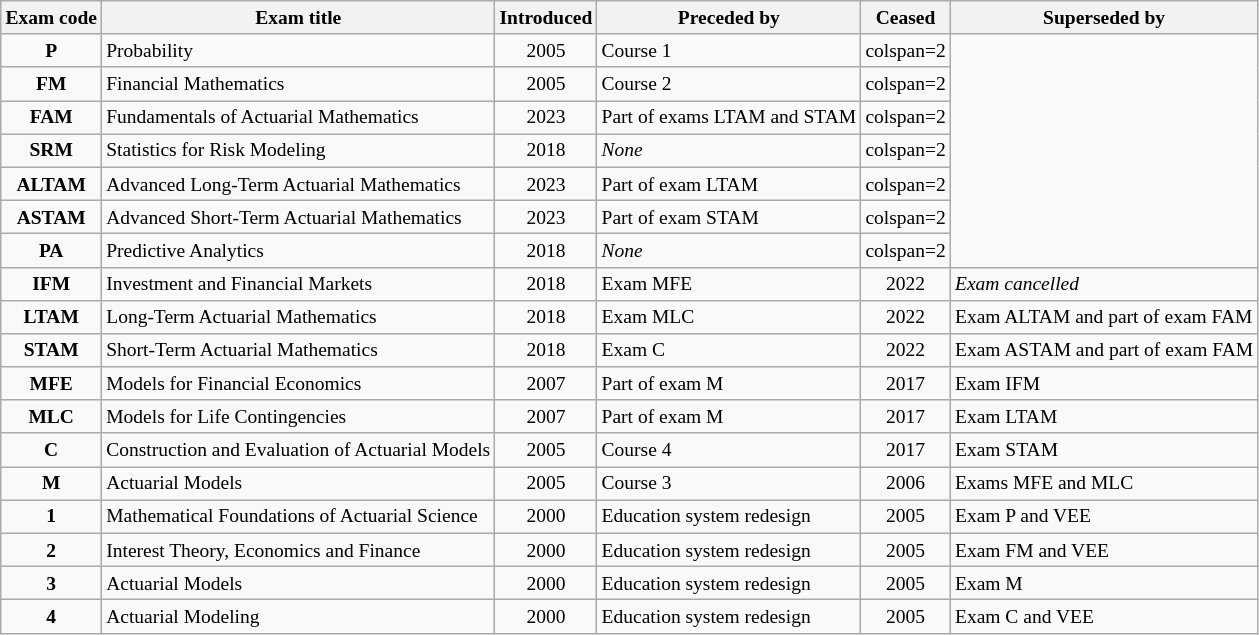<table class=wikitable style="text-align:center;font-size:small">
<tr>
<th>Exam code</th>
<th>Exam title</th>
<th>Introduced</th>
<th>Preceded by</th>
<th>Ceased</th>
<th>Superseded by</th>
</tr>
<tr>
<td><strong>P</strong></td>
<td align=left>Probability</td>
<td>2005</td>
<td align=left>Course 1</td>
<td>colspan=2 </td>
</tr>
<tr>
<td><strong>FM</strong></td>
<td align=left>Financial Mathematics</td>
<td>2005</td>
<td align=left>Course 2</td>
<td>colspan=2 </td>
</tr>
<tr>
<td><strong>FAM</strong></td>
<td align=left>Fundamentals of Actuarial Mathematics</td>
<td>2023</td>
<td align=left>Part of exams LTAM and STAM</td>
<td>colspan=2 </td>
</tr>
<tr>
<td><strong>SRM</strong></td>
<td align=left>Statistics for Risk Modeling</td>
<td>2018</td>
<td align=left><em>None</em></td>
<td>colspan=2 </td>
</tr>
<tr>
<td><strong>ALTAM</strong></td>
<td align=left>Advanced Long-Term Actuarial Mathematics</td>
<td>2023</td>
<td align=left>Part of exam LTAM</td>
<td>colspan=2 </td>
</tr>
<tr>
<td><strong>ASTAM</strong></td>
<td align=left>Advanced Short-Term Actuarial Mathematics</td>
<td>2023</td>
<td align=left>Part of exam STAM</td>
<td>colspan=2 </td>
</tr>
<tr>
<td><strong>PA</strong></td>
<td align=left>Predictive Analytics</td>
<td>2018</td>
<td align=left><em>None</em></td>
<td>colspan=2 </td>
</tr>
<tr>
<td><strong>IFM</strong></td>
<td align=left>Investment and Financial Markets</td>
<td>2018</td>
<td align=left>Exam MFE</td>
<td>2022</td>
<td align=left><em>Exam cancelled</em></td>
</tr>
<tr>
<td><strong>LTAM</strong></td>
<td align=left>Long-Term Actuarial Mathematics</td>
<td>2018</td>
<td align=left>Exam MLC</td>
<td>2022</td>
<td align=left>Exam ALTAM and part of exam FAM</td>
</tr>
<tr>
<td><strong>STAM</strong></td>
<td align=left>Short-Term Actuarial Mathematics</td>
<td>2018</td>
<td align=left>Exam C</td>
<td>2022</td>
<td align=left>Exam ASTAM and part of exam FAM</td>
</tr>
<tr>
<td><strong>MFE</strong></td>
<td align=left>Models for Financial Economics</td>
<td>2007</td>
<td align=left>Part of exam M</td>
<td>2017</td>
<td align=left>Exam IFM</td>
</tr>
<tr>
<td><strong>MLC</strong></td>
<td align=left>Models for Life Contingencies</td>
<td>2007</td>
<td align=left>Part of exam M</td>
<td>2017</td>
<td align=left>Exam LTAM</td>
</tr>
<tr>
<td><strong>C</strong></td>
<td align=left>Construction and Evaluation of Actuarial Models</td>
<td>2005</td>
<td align=left>Course 4</td>
<td>2017</td>
<td align=left>Exam STAM</td>
</tr>
<tr>
<td><strong>M</strong></td>
<td align=left>Actuarial Models</td>
<td>2005</td>
<td align=left>Course 3</td>
<td>2006</td>
<td align=left>Exams MFE and MLC</td>
</tr>
<tr>
<td><strong>1</strong></td>
<td align=left>Mathematical Foundations of Actuarial Science</td>
<td>2000</td>
<td align=left>Education system redesign</td>
<td>2005</td>
<td align=left>Exam P and VEE</td>
</tr>
<tr>
<td><strong>2</strong></td>
<td align=left>Interest Theory, Economics and Finance</td>
<td>2000</td>
<td align=left>Education system redesign</td>
<td>2005</td>
<td align=left>Exam FM and VEE</td>
</tr>
<tr>
<td><strong>3</strong></td>
<td align=left>Actuarial Models</td>
<td>2000</td>
<td align=left>Education system redesign</td>
<td>2005</td>
<td align=left>Exam M</td>
</tr>
<tr>
<td><strong>4</strong></td>
<td align=left>Actuarial Modeling</td>
<td>2000</td>
<td align=left>Education system redesign</td>
<td>2005</td>
<td align=left>Exam C and VEE</td>
</tr>
</table>
